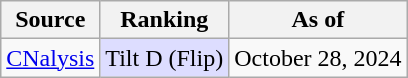<table class="wikitable">
<tr>
<th>Source</th>
<th>Ranking</th>
<th>As of</th>
</tr>
<tr>
<td><a href='#'>CNalysis</a></td>
<td style="background:#DDDDFF" data-sort-value="4" align="center">Tilt D (Flip)</td>
<td>October 28, 2024</td>
</tr>
</table>
